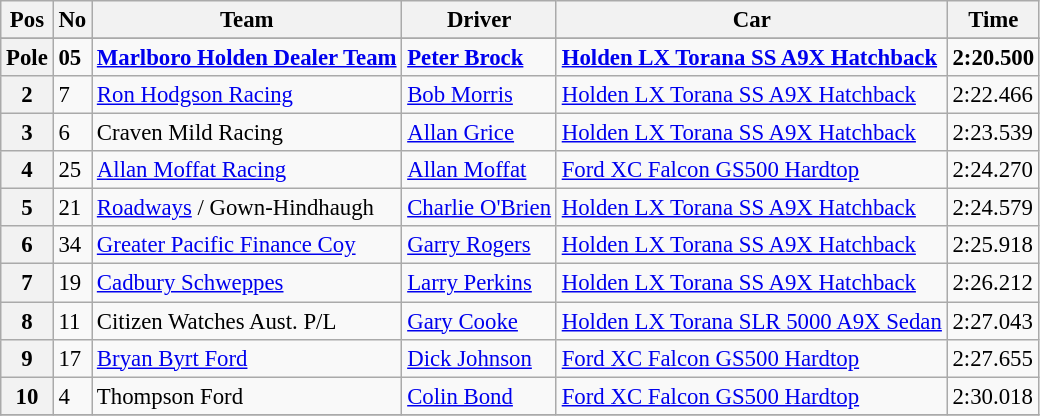<table class="wikitable" style="font-size: 95%;">
<tr>
<th>Pos</th>
<th>No</th>
<th>Team</th>
<th>Driver</th>
<th>Car</th>
<th>Time</th>
</tr>
<tr>
</tr>
<tr style="font-weight:bold">
<th>Pole</th>
<td>05</td>
<td><a href='#'>Marlboro Holden Dealer Team</a></td>
<td> <a href='#'>Peter Brock</a></td>
<td><a href='#'>Holden LX Torana SS A9X Hatchback</a></td>
<td>2:20.500</td>
</tr>
<tr>
<th>2</th>
<td>7</td>
<td><a href='#'>Ron Hodgson Racing</a></td>
<td> <a href='#'>Bob Morris</a></td>
<td><a href='#'>Holden LX Torana SS A9X Hatchback</a></td>
<td>2:22.466</td>
</tr>
<tr>
<th>3</th>
<td>6</td>
<td>Craven Mild Racing</td>
<td> <a href='#'>Allan Grice</a></td>
<td><a href='#'>Holden LX Torana SS A9X Hatchback</a></td>
<td>2:23.539</td>
</tr>
<tr>
<th>4</th>
<td>25</td>
<td><a href='#'>Allan Moffat Racing</a></td>
<td> <a href='#'>Allan Moffat</a></td>
<td><a href='#'>Ford XC Falcon GS500 Hardtop</a></td>
<td>2:24.270</td>
</tr>
<tr>
<th>5</th>
<td>21</td>
<td><a href='#'>Roadways</a> / Gown-Hindhaugh</td>
<td> <a href='#'>Charlie O'Brien</a></td>
<td><a href='#'>Holden LX Torana SS A9X Hatchback</a></td>
<td>2:24.579</td>
</tr>
<tr>
<th>6</th>
<td>34</td>
<td><a href='#'>Greater Pacific Finance Coy</a></td>
<td> <a href='#'>Garry Rogers</a></td>
<td><a href='#'>Holden LX Torana SS A9X Hatchback</a></td>
<td>2:25.918</td>
</tr>
<tr>
<th>7</th>
<td>19</td>
<td><a href='#'>Cadbury Schweppes</a></td>
<td> <a href='#'>Larry Perkins</a></td>
<td><a href='#'>Holden LX Torana SS A9X Hatchback</a></td>
<td>2:26.212</td>
</tr>
<tr>
<th>8</th>
<td>11</td>
<td>Citizen Watches Aust. P/L</td>
<td> <a href='#'>Gary Cooke</a></td>
<td><a href='#'>Holden LX Torana SLR 5000 A9X Sedan</a></td>
<td>2:27.043</td>
</tr>
<tr>
<th>9</th>
<td>17</td>
<td><a href='#'>Bryan Byrt Ford</a></td>
<td> <a href='#'>Dick Johnson</a></td>
<td><a href='#'>Ford XC Falcon GS500 Hardtop</a></td>
<td>2:27.655</td>
</tr>
<tr>
<th>10</th>
<td>4</td>
<td>Thompson Ford</td>
<td> <a href='#'>Colin Bond</a></td>
<td><a href='#'>Ford XC Falcon GS500 Hardtop</a></td>
<td>2:30.018</td>
</tr>
<tr>
</tr>
</table>
